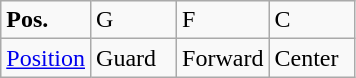<table class="wikitable">
<tr>
<td width="50"><strong>Pos.</strong></td>
<td width="50">G</td>
<td width="50">F</td>
<td width="50">C</td>
</tr>
<tr>
<td><a href='#'>Position</a></td>
<td>Guard</td>
<td>Forward</td>
<td>Center</td>
</tr>
</table>
